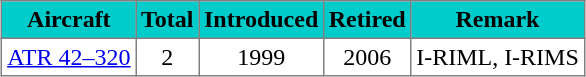<table class="toccolours" border="1" cellpadding="3" style="border-collapse:collapse;margin:auto;text-align:center">
<tr bgcolor=#00CCCC>
<th>Aircraft</th>
<th>Total</th>
<th>Introduced</th>
<th>Retired</th>
<th>Remark</th>
</tr>
<tr>
<td><a href='#'>ATR 42–320</a></td>
<td>2</td>
<td>1999</td>
<td>2006</td>
<td>I-RIML, I-RIMS</td>
</tr>
</table>
